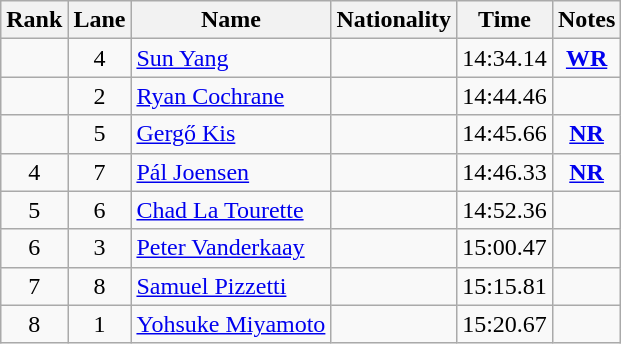<table class="wikitable sortable" style="text-align:center">
<tr>
<th>Rank</th>
<th>Lane</th>
<th>Name</th>
<th>Nationality</th>
<th>Time</th>
<th>Notes</th>
</tr>
<tr>
<td></td>
<td>4</td>
<td align=left><a href='#'>Sun Yang</a></td>
<td align=left></td>
<td>14:34.14</td>
<td><strong><a href='#'>WR</a></strong></td>
</tr>
<tr>
<td></td>
<td>2</td>
<td align=left><a href='#'>Ryan Cochrane</a></td>
<td align=left></td>
<td>14:44.46</td>
<td></td>
</tr>
<tr>
<td></td>
<td>5</td>
<td align=left><a href='#'>Gergő Kis</a></td>
<td align=left></td>
<td>14:45.66</td>
<td><strong><a href='#'>NR</a></strong></td>
</tr>
<tr>
<td>4</td>
<td>7</td>
<td align=left><a href='#'>Pál Joensen</a></td>
<td align=left></td>
<td>14:46.33</td>
<td><strong><a href='#'>NR</a></strong></td>
</tr>
<tr>
<td>5</td>
<td>6</td>
<td align=left><a href='#'>Chad La Tourette</a></td>
<td align=left></td>
<td>14:52.36</td>
<td></td>
</tr>
<tr>
<td>6</td>
<td>3</td>
<td align=left><a href='#'>Peter Vanderkaay</a></td>
<td align=left></td>
<td>15:00.47</td>
<td></td>
</tr>
<tr>
<td>7</td>
<td>8</td>
<td align=left><a href='#'>Samuel Pizzetti</a></td>
<td align=left></td>
<td>15:15.81</td>
<td></td>
</tr>
<tr>
<td>8</td>
<td>1</td>
<td align=left><a href='#'>Yohsuke Miyamoto</a></td>
<td align=left></td>
<td>15:20.67</td>
<td></td>
</tr>
</table>
